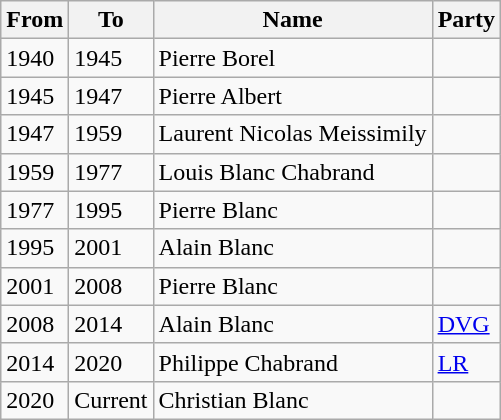<table class="wikitable">
<tr>
<th>From</th>
<th>To</th>
<th>Name</th>
<th>Party</th>
</tr>
<tr>
<td>1940</td>
<td>1945</td>
<td>Pierre Borel</td>
<td></td>
</tr>
<tr>
<td>1945</td>
<td>1947</td>
<td>Pierre Albert</td>
<td></td>
</tr>
<tr>
<td>1947</td>
<td>1959</td>
<td>Laurent Nicolas Meissimily</td>
<td></td>
</tr>
<tr>
<td>1959</td>
<td>1977</td>
<td>Louis Blanc Chabrand</td>
<td></td>
</tr>
<tr>
<td>1977</td>
<td>1995</td>
<td>Pierre Blanc</td>
<td></td>
</tr>
<tr>
<td>1995</td>
<td>2001</td>
<td>Alain Blanc</td>
<td></td>
</tr>
<tr>
<td>2001</td>
<td>2008</td>
<td>Pierre Blanc</td>
<td></td>
</tr>
<tr>
<td>2008</td>
<td>2014</td>
<td>Alain Blanc</td>
<td><a href='#'>DVG</a></td>
</tr>
<tr>
<td>2014</td>
<td>2020</td>
<td>Philippe Chabrand</td>
<td><a href='#'>LR</a></td>
</tr>
<tr>
<td>2020</td>
<td>Current</td>
<td>Christian Blanc</td>
<td></td>
</tr>
</table>
